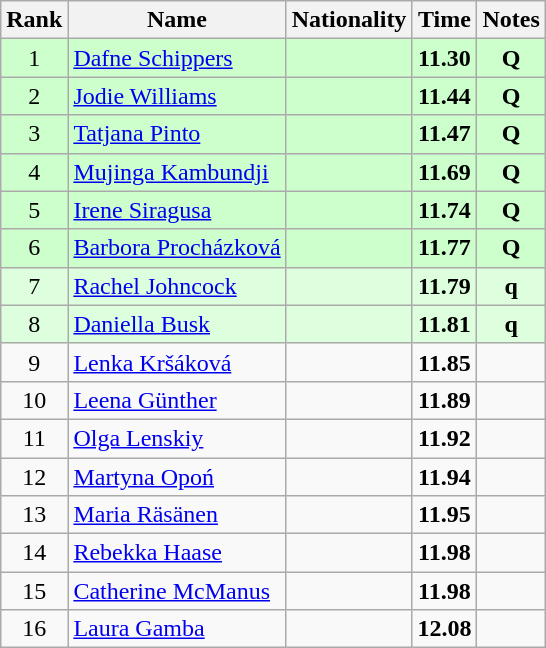<table class="wikitable sortable" style="text-align:center">
<tr>
<th>Rank</th>
<th>Name</th>
<th>Nationality</th>
<th>Time</th>
<th>Notes</th>
</tr>
<tr bgcolor=ccffcc>
<td>1</td>
<td align=left><a href='#'>Dafne Schippers</a></td>
<td align=left></td>
<td><strong>11.30</strong></td>
<td><strong>Q</strong></td>
</tr>
<tr bgcolor=ccffcc>
<td>2</td>
<td align=left><a href='#'>Jodie Williams</a></td>
<td align=left></td>
<td><strong>11.44</strong></td>
<td><strong>Q</strong></td>
</tr>
<tr bgcolor=ccffcc>
<td>3</td>
<td align=left><a href='#'>Tatjana Pinto</a></td>
<td align=left></td>
<td><strong>11.47</strong></td>
<td><strong>Q</strong></td>
</tr>
<tr bgcolor=ccffcc>
<td>4</td>
<td align=left><a href='#'>Mujinga Kambundji</a></td>
<td align=left></td>
<td><strong>11.69</strong></td>
<td><strong>Q</strong></td>
</tr>
<tr bgcolor=ccffcc>
<td>5</td>
<td align=left><a href='#'>Irene Siragusa</a></td>
<td align=left></td>
<td><strong>11.74</strong></td>
<td><strong>Q</strong></td>
</tr>
<tr bgcolor=ccffcc>
<td>6</td>
<td align=left><a href='#'>Barbora Procházková</a></td>
<td align=left></td>
<td><strong>11.77</strong></td>
<td><strong>Q</strong></td>
</tr>
<tr bgcolor=ddffdd>
<td>7</td>
<td align=left><a href='#'>Rachel Johncock</a></td>
<td align=left></td>
<td><strong>11.79</strong></td>
<td><strong>q</strong></td>
</tr>
<tr bgcolor=ddffdd>
<td>8</td>
<td align=left><a href='#'>Daniella Busk</a></td>
<td align=left></td>
<td><strong>11.81</strong></td>
<td><strong>q</strong></td>
</tr>
<tr>
<td>9</td>
<td align=left><a href='#'>Lenka Kršáková</a></td>
<td align=left></td>
<td><strong>11.85</strong></td>
<td></td>
</tr>
<tr>
<td>10</td>
<td align=left><a href='#'>Leena Günther</a></td>
<td align=left></td>
<td><strong>11.89</strong></td>
<td></td>
</tr>
<tr>
<td>11</td>
<td align=left><a href='#'>Olga Lenskiy</a></td>
<td align=left></td>
<td><strong>11.92</strong></td>
<td></td>
</tr>
<tr>
<td>12</td>
<td align=left><a href='#'>Martyna Opoń</a></td>
<td align=left></td>
<td><strong>11.94</strong></td>
<td></td>
</tr>
<tr>
<td>13</td>
<td align=left><a href='#'>Maria Räsänen</a></td>
<td align=left></td>
<td><strong>11.95</strong></td>
<td></td>
</tr>
<tr>
<td>14</td>
<td align=left><a href='#'>Rebekka Haase</a></td>
<td align=left></td>
<td><strong>11.98</strong></td>
<td></td>
</tr>
<tr>
<td>15</td>
<td align=left><a href='#'>Catherine McManus</a></td>
<td align=left></td>
<td><strong>11.98</strong></td>
<td></td>
</tr>
<tr>
<td>16</td>
<td align=left><a href='#'>Laura Gamba</a></td>
<td align=left></td>
<td><strong>12.08</strong></td>
<td></td>
</tr>
</table>
